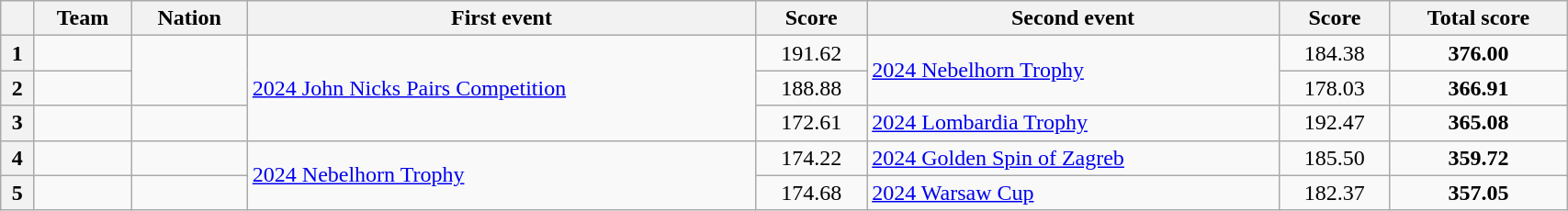<table class="wikitable unsortable" style="text-align:left; width:90%">
<tr>
<th scope="col"></th>
<th scope="col">Team</th>
<th scope="col">Nation</th>
<th scope="col">First event</th>
<th scope="col">Score</th>
<th scope="col">Second event</th>
<th scope="col">Score</th>
<th scope="col">Total score</th>
</tr>
<tr>
<th scope="row">1</th>
<td></td>
<td rowspan="2"></td>
<td rowspan="3"><a href='#'>2024 John Nicks Pairs Competition</a></td>
<td style="text-align:center">191.62</td>
<td rowspan="2"><a href='#'>2024 Nebelhorn Trophy</a></td>
<td style="text-align:center">184.38</td>
<td style="text-align:center"><strong>376.00</strong></td>
</tr>
<tr>
<th scope="row">2</th>
<td></td>
<td style="text-align:center">188.88</td>
<td style="text-align:center">178.03</td>
<td style="text-align:center"><strong>366.91</strong></td>
</tr>
<tr>
<th scope="row">3</th>
<td></td>
<td></td>
<td style="text-align:center">172.61</td>
<td><a href='#'>2024 Lombardia Trophy</a></td>
<td style="text-align:center">192.47</td>
<td style="text-align:center"><strong>365.08</strong></td>
</tr>
<tr>
<th scope="row">4</th>
<td></td>
<td></td>
<td rowspan="2"><a href='#'>2024 Nebelhorn Trophy</a></td>
<td style="text-align:center">174.22</td>
<td><a href='#'>2024 Golden Spin of Zagreb</a></td>
<td style="text-align:center">185.50</td>
<td style="text-align:center"><strong>359.72</strong></td>
</tr>
<tr>
<th scope="row">5</th>
<td></td>
<td></td>
<td style="text-align:center">174.68</td>
<td><a href='#'>2024 Warsaw Cup</a></td>
<td style="text-align:center">182.37</td>
<td style="text-align:center"><strong>357.05</strong></td>
</tr>
</table>
